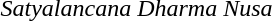<table>
<tr>
<td></td>
<td><em>Satyalancana Dharma Nusa</em></td>
</tr>
</table>
